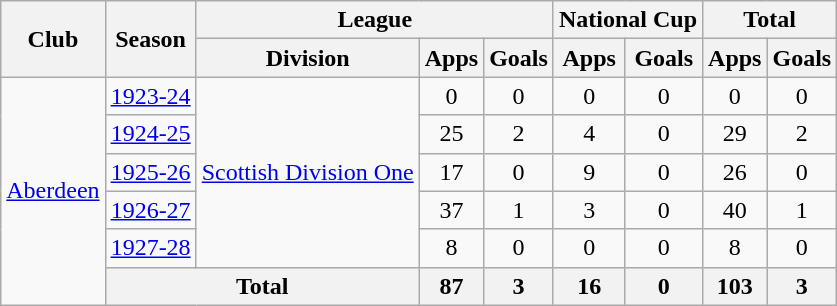<table class="wikitable" style="text-align:center">
<tr>
<th rowspan="2">Club</th>
<th rowspan="2">Season</th>
<th colspan="3">League</th>
<th colspan="2">National Cup</th>
<th colspan="2">Total</th>
</tr>
<tr>
<th>Division</th>
<th>Apps</th>
<th>Goals</th>
<th>Apps</th>
<th>Goals</th>
<th>Apps</th>
<th>Goals</th>
</tr>
<tr>
<td rowspan="6"><a href='#'>Aberdeen</a></td>
<td><a href='#'>1923-24</a></td>
<td rowspan="5"><a href='#'>Scottish Division One</a></td>
<td>0</td>
<td>0</td>
<td>0</td>
<td>0</td>
<td>0</td>
<td>0</td>
</tr>
<tr>
<td><a href='#'>1924-25</a></td>
<td>25</td>
<td>2</td>
<td>4</td>
<td>0</td>
<td>29</td>
<td>2</td>
</tr>
<tr>
<td><a href='#'>1925-26</a></td>
<td>17</td>
<td>0</td>
<td>9</td>
<td>0</td>
<td>26</td>
<td>0</td>
</tr>
<tr>
<td><a href='#'>1926-27</a></td>
<td>37</td>
<td>1</td>
<td>3</td>
<td>0</td>
<td>40</td>
<td>1</td>
</tr>
<tr>
<td><a href='#'>1927-28</a></td>
<td>8</td>
<td>0</td>
<td>0</td>
<td>0</td>
<td>8</td>
<td>0</td>
</tr>
<tr>
<th colspan="2">Total</th>
<th>87</th>
<th>3</th>
<th>16</th>
<th>0</th>
<th>103</th>
<th>3</th>
</tr>
</table>
